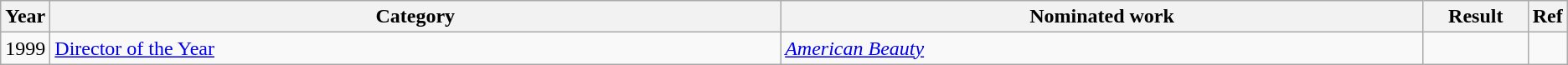<table class="wikitable sortable">
<tr>
<th scope="col" style="width:1em;">Year</th>
<th scope="col" style="width:40em;">Category</th>
<th scope="col" style="width:35em;">Nominated work</th>
<th scope="col" style="width:5em;">Result</th>
<th scope="col" style="width:1em;" class="unsortable">Ref</th>
</tr>
<tr>
<td>1999</td>
<td><a href='#'>Director of the Year</a></td>
<td><em><a href='#'>American Beauty</a></em></td>
<td></td>
<td></td>
</tr>
</table>
